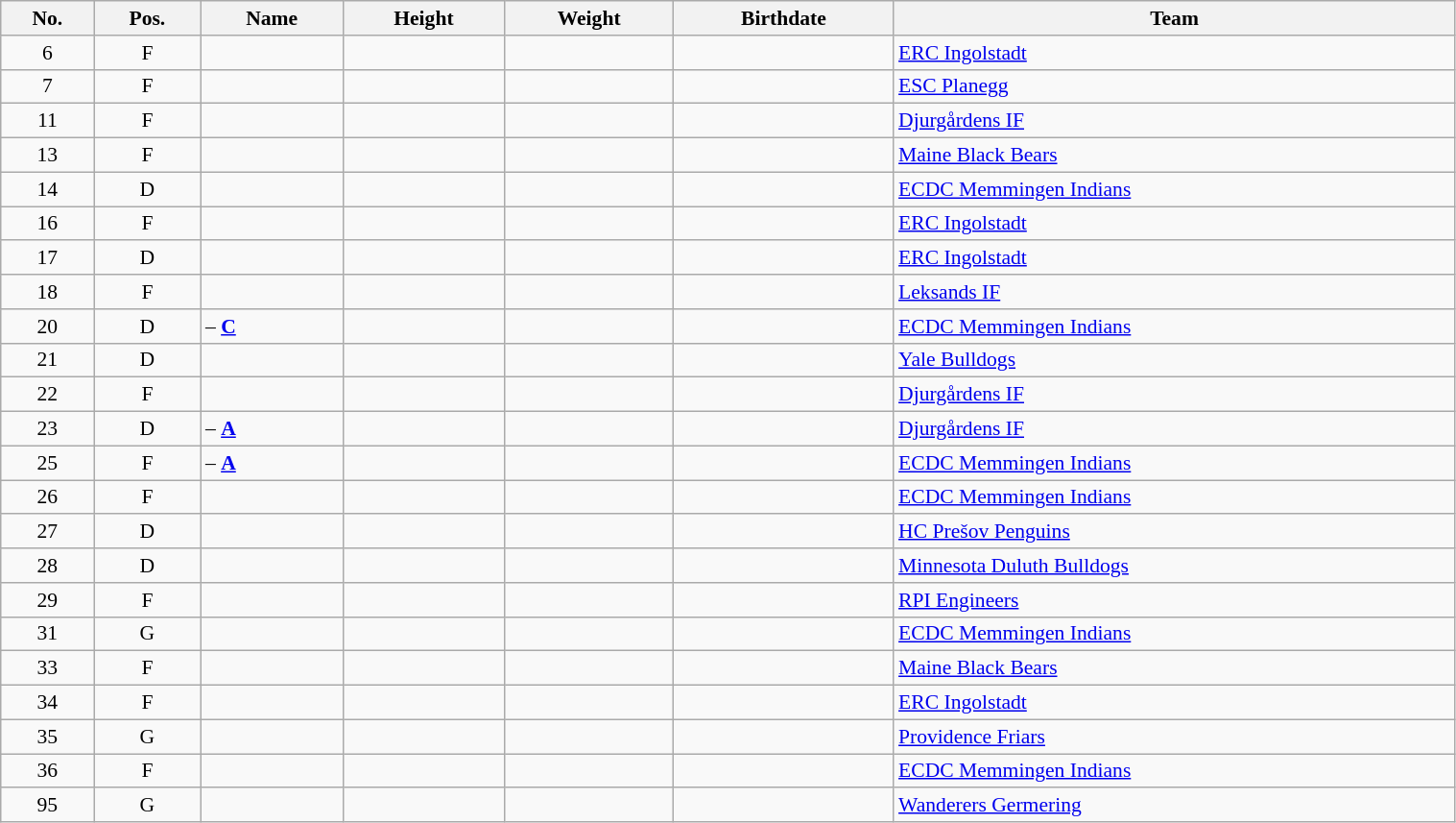<table width="80%" class="wikitable sortable" style="font-size: 90%; text-align: center;">
<tr>
<th>No.</th>
<th>Pos.</th>
<th>Name</th>
<th>Height</th>
<th>Weight</th>
<th>Birthdate</th>
<th>Team</th>
</tr>
<tr>
<td>6</td>
<td>F</td>
<td align=left></td>
<td></td>
<td></td>
<td></td>
<td style="text-align:left;"> <a href='#'>ERC Ingolstadt</a></td>
</tr>
<tr>
<td>7</td>
<td>F</td>
<td align=left></td>
<td></td>
<td></td>
<td></td>
<td style="text-align:left;"> <a href='#'>ESC Planegg</a></td>
</tr>
<tr>
<td>11</td>
<td>F</td>
<td align=left></td>
<td></td>
<td></td>
<td></td>
<td style="text-align:left;"> <a href='#'>Djurgårdens IF</a></td>
</tr>
<tr>
<td>13</td>
<td>F</td>
<td align=left></td>
<td></td>
<td></td>
<td></td>
<td style="text-align:left;"> <a href='#'>Maine Black Bears</a></td>
</tr>
<tr>
<td>14</td>
<td>D</td>
<td align=left></td>
<td></td>
<td></td>
<td></td>
<td style="text-align:left;"> <a href='#'>ECDC Memmingen Indians</a></td>
</tr>
<tr>
<td>16</td>
<td>F</td>
<td align=left></td>
<td></td>
<td></td>
<td></td>
<td style="text-align:left;"> <a href='#'>ERC Ingolstadt</a></td>
</tr>
<tr>
<td>17</td>
<td>D</td>
<td align=left></td>
<td></td>
<td></td>
<td></td>
<td style="text-align:left;"> <a href='#'>ERC Ingolstadt</a></td>
</tr>
<tr>
<td>18</td>
<td>F</td>
<td align=left></td>
<td></td>
<td></td>
<td></td>
<td style="text-align:left;"> <a href='#'>Leksands IF</a></td>
</tr>
<tr>
<td>20</td>
<td>D</td>
<td align=left> – <strong><a href='#'>C</a></strong></td>
<td></td>
<td></td>
<td></td>
<td style="text-align:left;"> <a href='#'>ECDC Memmingen Indians</a></td>
</tr>
<tr>
<td>21</td>
<td>D</td>
<td align=left></td>
<td></td>
<td></td>
<td></td>
<td style="text-align:left;"> <a href='#'>Yale Bulldogs</a></td>
</tr>
<tr>
<td>22</td>
<td>F</td>
<td align=left></td>
<td></td>
<td></td>
<td></td>
<td style="text-align:left;"> <a href='#'>Djurgårdens IF</a></td>
</tr>
<tr>
<td>23</td>
<td>D</td>
<td align=left> – <strong><a href='#'>A</a></strong></td>
<td></td>
<td></td>
<td></td>
<td style="text-align:left;"> <a href='#'>Djurgårdens IF</a></td>
</tr>
<tr>
<td>25</td>
<td>F</td>
<td align=left> – <strong><a href='#'>A</a></strong></td>
<td></td>
<td></td>
<td></td>
<td style="text-align:left;"> <a href='#'>ECDC Memmingen Indians</a></td>
</tr>
<tr>
<td>26</td>
<td>F</td>
<td align=left></td>
<td></td>
<td></td>
<td></td>
<td style="text-align:left;"> <a href='#'>ECDC Memmingen Indians</a></td>
</tr>
<tr>
<td>27</td>
<td>D</td>
<td align=left></td>
<td></td>
<td></td>
<td></td>
<td style="text-align:left;"> <a href='#'>HC Prešov Penguins</a></td>
</tr>
<tr>
<td>28</td>
<td>D</td>
<td align=left></td>
<td></td>
<td></td>
<td></td>
<td style="text-align:left;"> <a href='#'>Minnesota Duluth Bulldogs</a></td>
</tr>
<tr>
<td>29</td>
<td>F</td>
<td align=left></td>
<td></td>
<td></td>
<td></td>
<td style="text-align:left;"> <a href='#'>RPI Engineers</a></td>
</tr>
<tr>
<td>31</td>
<td>G</td>
<td align=left></td>
<td></td>
<td></td>
<td></td>
<td style="text-align:left;"> <a href='#'>ECDC Memmingen Indians</a></td>
</tr>
<tr>
<td>33</td>
<td>F</td>
<td align=left></td>
<td></td>
<td></td>
<td></td>
<td style="text-align:left;"> <a href='#'>Maine Black Bears</a></td>
</tr>
<tr>
<td>34</td>
<td>F</td>
<td align=left></td>
<td></td>
<td></td>
<td></td>
<td style="text-align:left;"> <a href='#'>ERC Ingolstadt</a></td>
</tr>
<tr>
<td>35</td>
<td>G</td>
<td align=left></td>
<td></td>
<td></td>
<td></td>
<td style="text-align:left;"> <a href='#'>Providence Friars</a></td>
</tr>
<tr>
<td>36</td>
<td>F</td>
<td align=left></td>
<td></td>
<td></td>
<td></td>
<td style="text-align:left;"> <a href='#'>ECDC Memmingen Indians</a></td>
</tr>
<tr>
<td>95</td>
<td>G</td>
<td align=left></td>
<td></td>
<td></td>
<td></td>
<td style="text-align:left;"> <a href='#'>Wanderers Germering</a></td>
</tr>
</table>
